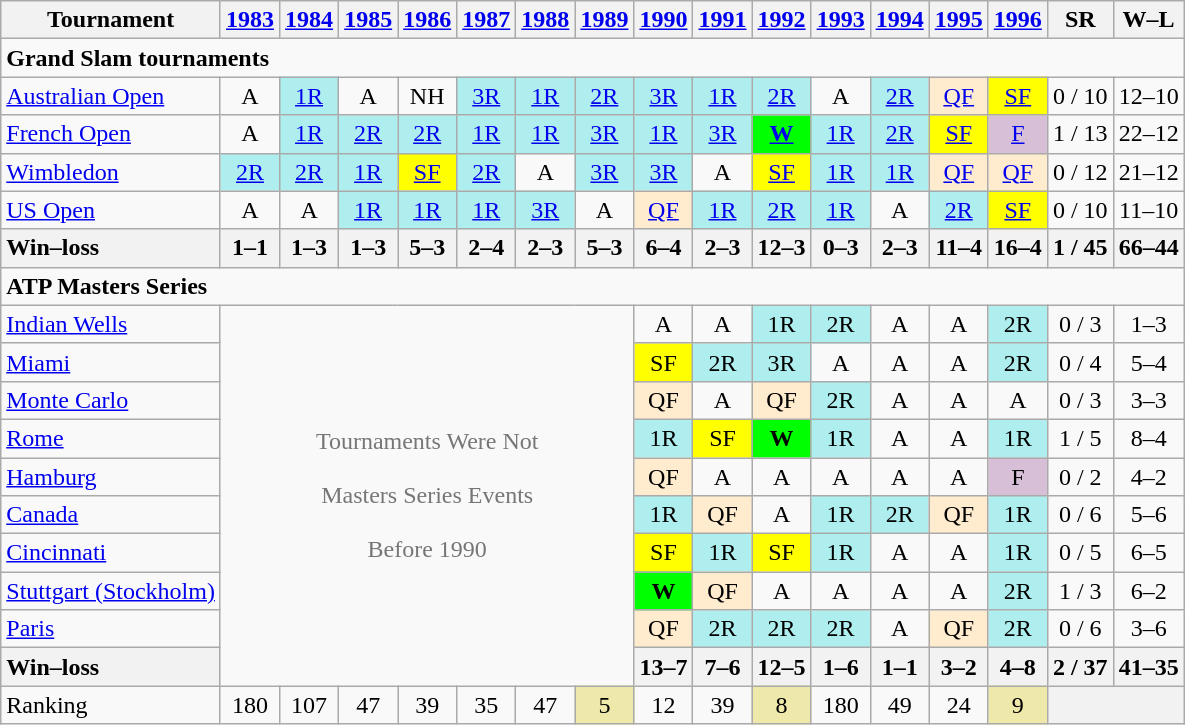<table class=wikitable style=text-align:center>
<tr>
<th>Tournament</th>
<th><a href='#'>1983</a></th>
<th><a href='#'>1984</a></th>
<th><a href='#'>1985</a></th>
<th><a href='#'>1986</a></th>
<th><a href='#'>1987</a></th>
<th><a href='#'>1988</a></th>
<th><a href='#'>1989</a></th>
<th><a href='#'>1990</a></th>
<th><a href='#'>1991</a></th>
<th><a href='#'>1992</a></th>
<th><a href='#'>1993</a></th>
<th><a href='#'>1994</a></th>
<th><a href='#'>1995</a></th>
<th><a href='#'>1996</a></th>
<th>SR</th>
<th>W–L</th>
</tr>
<tr>
<td colspan=17 align=left><strong>Grand Slam tournaments</strong></td>
</tr>
<tr>
<td align=left><a href='#'>Australian Open</a></td>
<td>A</td>
<td bgcolor=afeeee><a href='#'>1R</a></td>
<td>A</td>
<td>NH</td>
<td bgcolor=afeeee><a href='#'>3R</a></td>
<td bgcolor=afeeee><a href='#'>1R</a></td>
<td bgcolor=afeeee><a href='#'>2R</a></td>
<td bgcolor=afeeee><a href='#'>3R</a></td>
<td bgcolor=afeeee><a href='#'>1R</a></td>
<td bgcolor=afeeee><a href='#'>2R</a></td>
<td>A</td>
<td bgcolor=afeeee><a href='#'>2R</a></td>
<td bgcolor=ffebcd><a href='#'>QF</a></td>
<td bgcolor=yellow><a href='#'>SF</a></td>
<td>0 / 10</td>
<td>12–10</td>
</tr>
<tr>
<td align=left><a href='#'>French Open</a></td>
<td>A</td>
<td bgcolor=afeeee><a href='#'>1R</a></td>
<td bgcolor=afeeee><a href='#'>2R</a></td>
<td bgcolor=afeeee><a href='#'>2R</a></td>
<td bgcolor=afeeee><a href='#'>1R</a></td>
<td bgcolor=afeeee><a href='#'>1R</a></td>
<td bgcolor=afeeee><a href='#'>3R</a></td>
<td bgcolor=afeeee><a href='#'>1R</a></td>
<td bgcolor=afeeee><a href='#'>3R</a></td>
<td bgcolor=lime><a href='#'><strong>W</strong></a></td>
<td bgcolor=afeeee><a href='#'>1R</a></td>
<td bgcolor=afeeee><a href='#'>2R</a></td>
<td bgcolor=yellow><a href='#'>SF</a></td>
<td bgcolor=D8BFD8><a href='#'>F</a></td>
<td>1 / 13</td>
<td>22–12</td>
</tr>
<tr>
<td align=left><a href='#'>Wimbledon</a></td>
<td bgcolor=afeeee><a href='#'>2R</a></td>
<td bgcolor=afeeee><a href='#'>2R</a></td>
<td bgcolor=afeeee><a href='#'>1R</a></td>
<td bgcolor=yellow><a href='#'>SF</a></td>
<td bgcolor=afeeee><a href='#'>2R</a></td>
<td>A</td>
<td bgcolor=afeeee><a href='#'>3R</a></td>
<td bgcolor=afeeee><a href='#'>3R</a></td>
<td>A</td>
<td bgcolor=yellow><a href='#'>SF</a></td>
<td bgcolor=afeeee><a href='#'>1R</a></td>
<td bgcolor=afeeee><a href='#'>1R</a></td>
<td bgcolor=ffebcd><a href='#'>QF</a></td>
<td bgcolor=ffebcd><a href='#'>QF</a></td>
<td>0 / 12</td>
<td>21–12</td>
</tr>
<tr>
<td align=left><a href='#'>US Open</a></td>
<td>A</td>
<td>A</td>
<td bgcolor=afeeee><a href='#'>1R</a></td>
<td bgcolor=afeeee><a href='#'>1R</a></td>
<td bgcolor=afeeee><a href='#'>1R</a></td>
<td bgcolor=afeeee><a href='#'>3R</a></td>
<td>A</td>
<td bgcolor=ffebcd><a href='#'>QF</a></td>
<td bgcolor=afeeee><a href='#'>1R</a></td>
<td bgcolor=afeeee><a href='#'>2R</a></td>
<td bgcolor=afeeee><a href='#'>1R</a></td>
<td>A</td>
<td bgcolor=afeeee><a href='#'>2R</a></td>
<td bgcolor=yellow><a href='#'>SF</a></td>
<td>0 / 10</td>
<td>11–10</td>
</tr>
<tr>
<th style=text-align:left>Win–loss</th>
<th>1–1</th>
<th>1–3</th>
<th>1–3</th>
<th>5–3</th>
<th>2–4</th>
<th>2–3</th>
<th>5–3</th>
<th>6–4</th>
<th>2–3</th>
<th>12–3</th>
<th>0–3</th>
<th>2–3</th>
<th>11–4</th>
<th>16–4</th>
<th>1 / 45</th>
<th>66–44</th>
</tr>
<tr>
<td colspan=17 align=left><strong>ATP Masters Series</strong></td>
</tr>
<tr>
<td align=left><a href='#'>Indian Wells</a></td>
<td colspan=7 rowspan=10 style=color:#767676>Tournaments Were Not<br><br>Masters Series Events<br><br>Before 1990</td>
<td>A</td>
<td>A</td>
<td bgcolor=afeeee>1R</td>
<td bgcolor=afeeee>2R</td>
<td>A</td>
<td>A</td>
<td bgcolor=afeeee>2R</td>
<td>0 / 3</td>
<td>1–3</td>
</tr>
<tr>
<td align=left><a href='#'>Miami</a></td>
<td bgcolor=yellow>SF</td>
<td bgcolor=afeeee>2R</td>
<td bgcolor=afeeee>3R</td>
<td>A</td>
<td>A</td>
<td>A</td>
<td bgcolor=afeeee>2R</td>
<td>0 / 4</td>
<td>5–4</td>
</tr>
<tr>
<td align=left><a href='#'>Monte Carlo</a></td>
<td bgcolor=ffebcd>QF</td>
<td>A</td>
<td bgcolor=ffebcd>QF</td>
<td bgcolor=afeeee>2R</td>
<td>A</td>
<td>A</td>
<td>A</td>
<td>0 / 3</td>
<td>3–3</td>
</tr>
<tr>
<td align=left><a href='#'>Rome</a></td>
<td bgcolor=afeeee>1R</td>
<td bgcolor=yellow>SF</td>
<td bgcolor=lime><strong>W</strong></td>
<td bgcolor=afeeee>1R</td>
<td>A</td>
<td>A</td>
<td bgcolor=afeeee>1R</td>
<td>1 / 5</td>
<td>8–4</td>
</tr>
<tr>
<td align=left><a href='#'>Hamburg</a></td>
<td bgcolor=ffebcd>QF</td>
<td>A</td>
<td>A</td>
<td>A</td>
<td>A</td>
<td>A</td>
<td bgcolor=D8BFD8>F</td>
<td>0 / 2</td>
<td>4–2</td>
</tr>
<tr>
<td align=left><a href='#'>Canada</a></td>
<td bgcolor=afeeee>1R</td>
<td bgcolor=ffebcd>QF</td>
<td>A</td>
<td bgcolor=afeeee>1R</td>
<td bgcolor=afeeee>2R</td>
<td bgcolor=ffebcd>QF</td>
<td bgcolor=afeeee>1R</td>
<td>0 / 6</td>
<td>5–6</td>
</tr>
<tr>
<td align=left><a href='#'>Cincinnati</a></td>
<td bgcolor=yellow>SF</td>
<td bgcolor=afeeee>1R</td>
<td bgcolor=yellow>SF</td>
<td bgcolor=afeeee>1R</td>
<td>A</td>
<td>A</td>
<td bgcolor=afeeee>1R</td>
<td>0 / 5</td>
<td>6–5</td>
</tr>
<tr>
<td align=left><a href='#'>Stuttgart (Stockholm)</a></td>
<td bgcolor=lime><strong>W</strong></td>
<td bgcolor=ffebcd>QF</td>
<td>A</td>
<td>A</td>
<td>A</td>
<td>A</td>
<td bgcolor=afeeee>2R</td>
<td>1 / 3</td>
<td>6–2</td>
</tr>
<tr>
<td align=left><a href='#'>Paris</a></td>
<td bgcolor=ffebcd>QF</td>
<td bgcolor=afeeee>2R</td>
<td bgcolor=afeeee>2R</td>
<td bgcolor=afeeee>2R</td>
<td>A</td>
<td bgcolor=ffebcd>QF</td>
<td bgcolor=afeeee>2R</td>
<td>0 / 6</td>
<td>3–6</td>
</tr>
<tr>
<th style=text-align:left>Win–loss</th>
<th>13–7</th>
<th>7–6</th>
<th>12–5</th>
<th>1–6</th>
<th>1–1</th>
<th>3–2</th>
<th>4–8</th>
<th>2 / 37</th>
<th>41–35</th>
</tr>
<tr>
<td align=left>Ranking</td>
<td>180</td>
<td>107</td>
<td>47</td>
<td>39</td>
<td>35</td>
<td>47</td>
<td bgcolor=EEE8AA>5</td>
<td>12</td>
<td>39</td>
<td bgcolor=EEE8AA>8</td>
<td>180</td>
<td>49</td>
<td>24</td>
<td bgcolor=EEE8AA>9</td>
<th colspan=2></th>
</tr>
</table>
